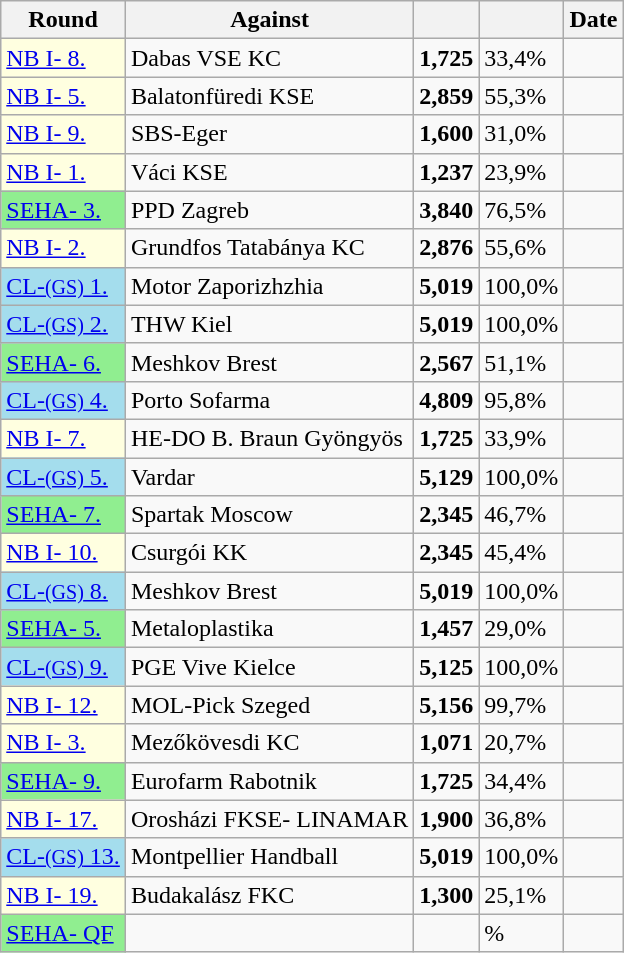<table class="wikitable sortable" style="text-align:right collapsible collapsed">
<tr>
<th>Round</th>
<th>Against</th>
<th></th>
<th></th>
<th>Date</th>
</tr>
<tr>
<td bgcolor=ffffe0><a href='#'>NB I- 8.</a></td>
<td align="left">Dabas VSE KC</td>
<td><strong>1,725</strong></td>
<td> 33,4%</td>
<td></td>
</tr>
<tr>
<td bgcolor=ffffe0><a href='#'>NB I- 5.</a></td>
<td align="left">Balatonfüredi KSE</td>
<td><strong>2,859</strong></td>
<td> 55,3%</td>
<td></td>
</tr>
<tr>
<td bgcolor=ffffe0><a href='#'>NB I- 9.</a></td>
<td align="left">SBS-Eger</td>
<td><strong>1,600</strong></td>
<td> 31,0%</td>
<td></td>
</tr>
<tr>
<td bgcolor=ffffe0><a href='#'>NB I- 1.</a></td>
<td align="left">Váci KSE</td>
<td><strong>1,237</strong></td>
<td> 23,9%</td>
<td></td>
</tr>
<tr>
<td bgcolor=90ee90><a href='#'>SEHA- 3.</a></td>
<td align="left">PPD Zagreb </td>
<td><strong>3,840</strong></td>
<td> 76,5%</td>
<td></td>
</tr>
<tr>
<td bgcolor=ffffe0><a href='#'>NB I- 2.</a></td>
<td align="left">Grundfos Tatabánya KC</td>
<td><strong>2,876</strong></td>
<td> 55,6%</td>
<td></td>
</tr>
<tr>
<td bgcolor=a4dded><a href='#'>CL-<small>(GS)</small> 1.</a></td>
<td align="left">Motor Zaporizhzhia </td>
<td><strong>5,019</strong></td>
<td> 100,0%</td>
<td></td>
</tr>
<tr>
<td bgcolor=a4dded><a href='#'>CL-<small>(GS)</small> 2.</a></td>
<td align="left">THW Kiel </td>
<td><strong>5,019</strong></td>
<td> 100,0%</td>
<td></td>
</tr>
<tr>
<td bgcolor=90ee90><a href='#'>SEHA- 6.</a></td>
<td align="left">Meshkov Brest </td>
<td><strong>2,567</strong></td>
<td> 51,1%</td>
<td></td>
</tr>
<tr>
<td bgcolor=a4dded><a href='#'>CL-<small>(GS)</small> 4.</a></td>
<td align="left">Porto Sofarma </td>
<td><strong>4,809</strong></td>
<td> 95,8%</td>
<td></td>
</tr>
<tr>
<td bgcolor=ffffe0><a href='#'>NB I- 7.</a></td>
<td align="left">HE-DO B. Braun Gyöngyös</td>
<td><strong>1,725</strong></td>
<td> 33,9%</td>
<td></td>
</tr>
<tr>
<td bgcolor=a4dded><a href='#'>CL-<small>(GS)</small> 5.</a></td>
<td align="left">Vardar </td>
<td><strong>5,129</strong></td>
<td> 100,0%</td>
<td></td>
</tr>
<tr>
<td bgcolor=90ee90><a href='#'>SEHA- 7.</a></td>
<td align="left">Spartak Moscow </td>
<td><strong>2,345</strong></td>
<td> 46,7%</td>
<td></td>
</tr>
<tr>
<td bgcolor=ffffe0><a href='#'>NB I- 10.</a></td>
<td align="left">Csurgói KK</td>
<td><strong>2,345</strong></td>
<td> 45,4%</td>
<td></td>
</tr>
<tr>
<td bgcolor=a4dded><a href='#'>CL-<small>(GS)</small> 8.</a></td>
<td align="left">Meshkov Brest </td>
<td><strong>5,019</strong></td>
<td> 100,0%</td>
<td></td>
</tr>
<tr>
<td bgcolor=90ee90><a href='#'>SEHA- 5.</a></td>
<td align="left">Metaloplastika </td>
<td><strong>1,457</strong></td>
<td> 29,0%</td>
<td></td>
</tr>
<tr>
<td bgcolor=a4dded><a href='#'>CL-<small>(GS)</small> 9.</a></td>
<td align="left">PGE Vive Kielce </td>
<td><strong>5,125</strong></td>
<td> 100,0%</td>
<td></td>
</tr>
<tr>
<td bgcolor=ffffe0><a href='#'>NB I- 12.</a></td>
<td align="left">MOL-Pick Szeged</td>
<td><strong>5,156</strong></td>
<td> 99,7%</td>
<td></td>
</tr>
<tr>
<td bgcolor=ffffe0><a href='#'>NB I- 3.</a></td>
<td align="left">Mezőkövesdi KC</td>
<td><strong>1,071</strong></td>
<td> 20,7%</td>
<td></td>
</tr>
<tr>
<td bgcolor=90ee90><a href='#'>SEHA- 9.</a></td>
<td align="left">Eurofarm Rabotnik </td>
<td><strong>1,725</strong></td>
<td> 34,4%</td>
<td></td>
</tr>
<tr>
<td bgcolor=ffffe0><a href='#'>NB I- 17.</a></td>
<td align="left">Orosházi FKSE- LINAMAR</td>
<td><strong>1,900</strong></td>
<td> 36,8%</td>
<td></td>
</tr>
<tr>
<td bgcolor=a4dded><a href='#'>CL-<small>(GS)</small> 13.</a></td>
<td align="left">Montpellier Handball </td>
<td><strong>5,019</strong></td>
<td> 100,0%</td>
<td></td>
</tr>
<tr>
<td bgcolor=ffffe0><a href='#'>NB I- 19.</a></td>
<td align="left">Budakalász FKC</td>
<td><strong>1,300</strong></td>
<td> 25,1%</td>
<td></td>
</tr>
<tr>
<td bgcolor=90ee90><a href='#'>SEHA- QF</a></td>
<td align="left"></td>
<td><strong> </strong></td>
<td> %</td>
<td></td>
</tr>
</table>
